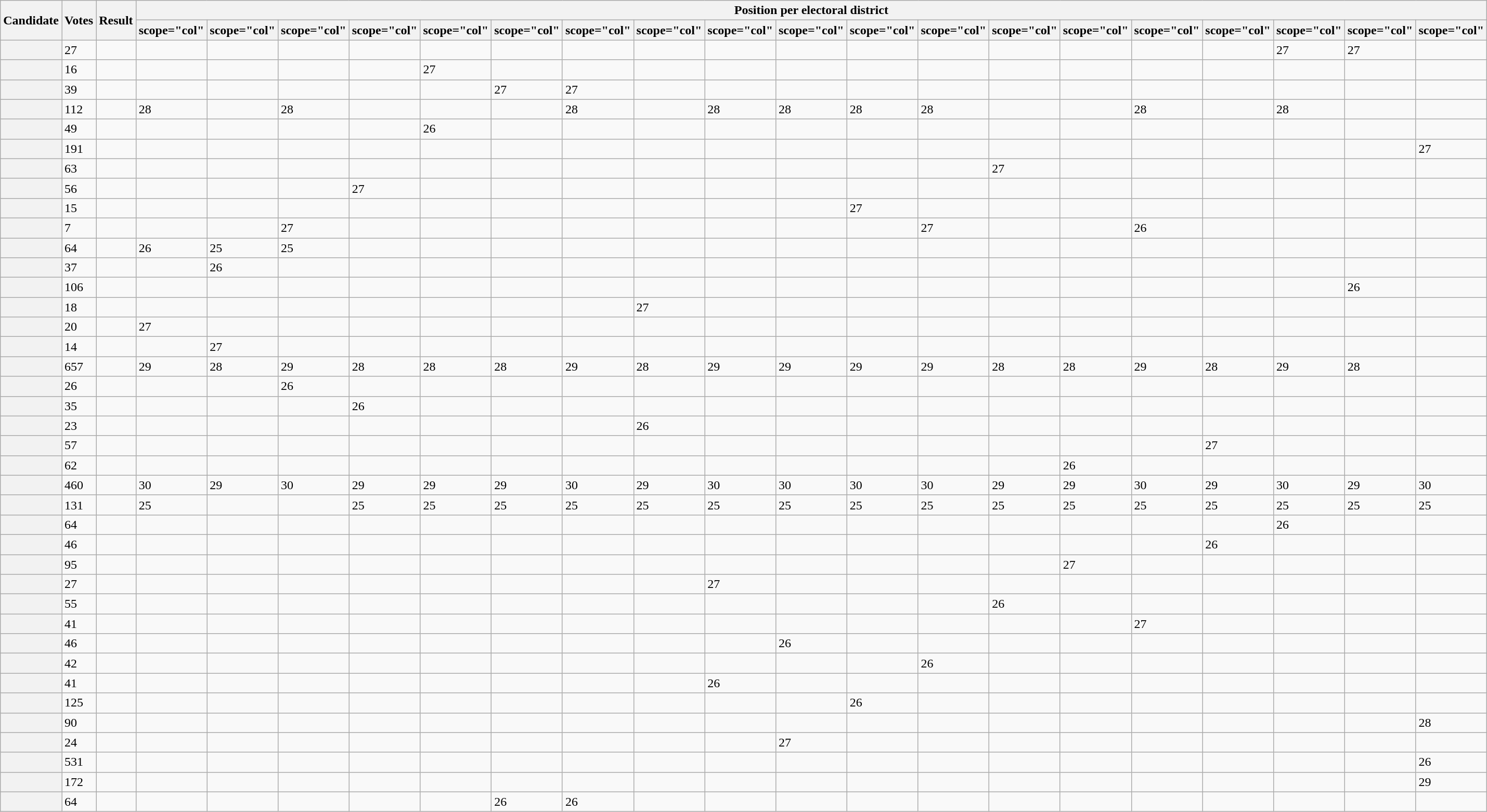<table class="wikitable sortable defaultright col3left">
<tr>
<th scope="col" rowspan="2">Candidate</th>
<th scope="col" rowspan="2">Votes</th>
<th scope="col" rowspan="2">Result</th>
<th scope="col" colspan="19">Position per electoral district</th>
</tr>
<tr>
<th>scope="col" </th>
<th>scope="col" </th>
<th>scope="col" </th>
<th>scope="col" </th>
<th>scope="col" </th>
<th>scope="col" </th>
<th>scope="col" </th>
<th>scope="col" </th>
<th>scope="col" </th>
<th>scope="col" </th>
<th>scope="col" </th>
<th>scope="col" </th>
<th>scope="col" </th>
<th>scope="col" </th>
<th>scope="col" </th>
<th>scope="col" </th>
<th>scope="col" </th>
<th>scope="col" </th>
<th>scope="col" </th>
</tr>
<tr>
<th scope="row"></th>
<td>27</td>
<td></td>
<td></td>
<td></td>
<td></td>
<td></td>
<td></td>
<td></td>
<td></td>
<td></td>
<td></td>
<td></td>
<td></td>
<td></td>
<td></td>
<td></td>
<td></td>
<td></td>
<td>27</td>
<td>27</td>
<td></td>
</tr>
<tr>
<th scope="row"></th>
<td>16</td>
<td></td>
<td></td>
<td></td>
<td></td>
<td></td>
<td>27</td>
<td></td>
<td></td>
<td></td>
<td></td>
<td></td>
<td></td>
<td></td>
<td></td>
<td></td>
<td></td>
<td></td>
<td></td>
<td></td>
<td></td>
</tr>
<tr>
<th scope="row"></th>
<td>39</td>
<td></td>
<td></td>
<td></td>
<td></td>
<td></td>
<td></td>
<td>27</td>
<td>27</td>
<td></td>
<td></td>
<td></td>
<td></td>
<td></td>
<td></td>
<td></td>
<td></td>
<td></td>
<td></td>
<td></td>
<td></td>
</tr>
<tr>
<th scope="row"></th>
<td>112</td>
<td></td>
<td>28</td>
<td></td>
<td>28</td>
<td></td>
<td></td>
<td></td>
<td>28</td>
<td></td>
<td>28</td>
<td>28</td>
<td>28</td>
<td>28</td>
<td></td>
<td></td>
<td>28</td>
<td></td>
<td>28</td>
<td></td>
<td></td>
</tr>
<tr>
<th scope="row"></th>
<td>49</td>
<td></td>
<td></td>
<td></td>
<td></td>
<td></td>
<td>26</td>
<td></td>
<td></td>
<td></td>
<td></td>
<td></td>
<td></td>
<td></td>
<td></td>
<td></td>
<td></td>
<td></td>
<td></td>
<td></td>
<td></td>
</tr>
<tr>
<th scope="row"></th>
<td>191</td>
<td></td>
<td></td>
<td></td>
<td></td>
<td></td>
<td></td>
<td></td>
<td></td>
<td></td>
<td></td>
<td></td>
<td></td>
<td></td>
<td></td>
<td></td>
<td></td>
<td></td>
<td></td>
<td></td>
<td>27</td>
</tr>
<tr>
<th scope="row"></th>
<td>63</td>
<td></td>
<td></td>
<td></td>
<td></td>
<td></td>
<td></td>
<td></td>
<td></td>
<td></td>
<td></td>
<td></td>
<td></td>
<td></td>
<td>27</td>
<td></td>
<td></td>
<td></td>
<td></td>
<td></td>
<td></td>
</tr>
<tr>
<th scope="row"></th>
<td>56</td>
<td></td>
<td></td>
<td></td>
<td></td>
<td>27</td>
<td></td>
<td></td>
<td></td>
<td></td>
<td></td>
<td></td>
<td></td>
<td></td>
<td></td>
<td></td>
<td></td>
<td></td>
<td></td>
<td></td>
<td></td>
</tr>
<tr>
<th scope="row"></th>
<td>15</td>
<td></td>
<td></td>
<td></td>
<td></td>
<td></td>
<td></td>
<td></td>
<td></td>
<td></td>
<td></td>
<td></td>
<td>27</td>
<td></td>
<td></td>
<td></td>
<td></td>
<td></td>
<td></td>
<td></td>
<td></td>
</tr>
<tr>
<th scope="row"></th>
<td>7</td>
<td></td>
<td></td>
<td></td>
<td>27</td>
<td></td>
<td></td>
<td></td>
<td></td>
<td></td>
<td></td>
<td></td>
<td></td>
<td>27</td>
<td></td>
<td></td>
<td>26</td>
<td></td>
<td></td>
<td></td>
<td></td>
</tr>
<tr>
<th scope="row"></th>
<td>64</td>
<td></td>
<td>26</td>
<td>25</td>
<td>25</td>
<td></td>
<td></td>
<td></td>
<td></td>
<td></td>
<td></td>
<td></td>
<td></td>
<td></td>
<td></td>
<td></td>
<td></td>
<td></td>
<td></td>
<td></td>
<td></td>
</tr>
<tr>
<th scope="row"></th>
<td>37</td>
<td></td>
<td></td>
<td>26</td>
<td></td>
<td></td>
<td></td>
<td></td>
<td></td>
<td></td>
<td></td>
<td></td>
<td></td>
<td></td>
<td></td>
<td></td>
<td></td>
<td></td>
<td></td>
<td></td>
<td></td>
</tr>
<tr>
<th scope="row"></th>
<td>106</td>
<td></td>
<td></td>
<td></td>
<td></td>
<td></td>
<td></td>
<td></td>
<td></td>
<td></td>
<td></td>
<td></td>
<td></td>
<td></td>
<td></td>
<td></td>
<td></td>
<td></td>
<td></td>
<td>26</td>
<td></td>
</tr>
<tr>
<th scope="row"></th>
<td>18</td>
<td></td>
<td></td>
<td></td>
<td></td>
<td></td>
<td></td>
<td></td>
<td></td>
<td>27</td>
<td></td>
<td></td>
<td></td>
<td></td>
<td></td>
<td></td>
<td></td>
<td></td>
<td></td>
<td></td>
<td></td>
</tr>
<tr>
<th scope="row"></th>
<td>20</td>
<td></td>
<td>27</td>
<td></td>
<td></td>
<td></td>
<td></td>
<td></td>
<td></td>
<td></td>
<td></td>
<td></td>
<td></td>
<td></td>
<td></td>
<td></td>
<td></td>
<td></td>
<td></td>
<td></td>
<td></td>
</tr>
<tr>
<th scope="row"></th>
<td>14</td>
<td></td>
<td></td>
<td>27</td>
<td></td>
<td></td>
<td></td>
<td></td>
<td></td>
<td></td>
<td></td>
<td></td>
<td></td>
<td></td>
<td></td>
<td></td>
<td></td>
<td></td>
<td></td>
<td></td>
<td></td>
</tr>
<tr>
<th scope="row"></th>
<td>657</td>
<td></td>
<td>29</td>
<td>28</td>
<td>29</td>
<td>28</td>
<td>28</td>
<td>28</td>
<td>29</td>
<td>28</td>
<td>29</td>
<td>29</td>
<td>29</td>
<td>29</td>
<td>28</td>
<td>28</td>
<td>29</td>
<td>28</td>
<td>29</td>
<td>28</td>
<td></td>
</tr>
<tr>
<th scope="row"></th>
<td>26</td>
<td></td>
<td></td>
<td></td>
<td>26</td>
<td></td>
<td></td>
<td></td>
<td></td>
<td></td>
<td></td>
<td></td>
<td></td>
<td></td>
<td></td>
<td></td>
<td></td>
<td></td>
<td></td>
<td></td>
<td></td>
</tr>
<tr>
<th scope="row"></th>
<td>35</td>
<td></td>
<td></td>
<td></td>
<td></td>
<td>26</td>
<td></td>
<td></td>
<td></td>
<td></td>
<td></td>
<td></td>
<td></td>
<td></td>
<td></td>
<td></td>
<td></td>
<td></td>
<td></td>
<td></td>
<td></td>
</tr>
<tr>
<th scope="row"></th>
<td>23</td>
<td></td>
<td></td>
<td></td>
<td></td>
<td></td>
<td></td>
<td></td>
<td></td>
<td>26</td>
<td></td>
<td></td>
<td></td>
<td></td>
<td></td>
<td></td>
<td></td>
<td></td>
<td></td>
<td></td>
<td></td>
</tr>
<tr>
<th scope="row"></th>
<td>57</td>
<td></td>
<td></td>
<td></td>
<td></td>
<td></td>
<td></td>
<td></td>
<td></td>
<td></td>
<td></td>
<td></td>
<td></td>
<td></td>
<td></td>
<td></td>
<td></td>
<td>27</td>
<td></td>
<td></td>
<td></td>
</tr>
<tr>
<th scope="row"></th>
<td>62</td>
<td></td>
<td></td>
<td></td>
<td></td>
<td></td>
<td></td>
<td></td>
<td></td>
<td></td>
<td></td>
<td></td>
<td></td>
<td></td>
<td></td>
<td>26</td>
<td></td>
<td></td>
<td></td>
<td></td>
<td></td>
</tr>
<tr>
<th scope="row"></th>
<td>460</td>
<td></td>
<td>30</td>
<td>29</td>
<td>30</td>
<td>29</td>
<td>29</td>
<td>29</td>
<td>30</td>
<td>29</td>
<td>30</td>
<td>30</td>
<td>30</td>
<td>30</td>
<td>29</td>
<td>29</td>
<td>30</td>
<td>29</td>
<td>30</td>
<td>29</td>
<td>30</td>
</tr>
<tr>
<th scope="row"></th>
<td>131</td>
<td></td>
<td>25</td>
<td></td>
<td></td>
<td>25</td>
<td>25</td>
<td>25</td>
<td>25</td>
<td>25</td>
<td>25</td>
<td>25</td>
<td>25</td>
<td>25</td>
<td>25</td>
<td>25</td>
<td>25</td>
<td>25</td>
<td>25</td>
<td>25</td>
<td>25</td>
</tr>
<tr>
<th scope="row"></th>
<td>64</td>
<td></td>
<td></td>
<td></td>
<td></td>
<td></td>
<td></td>
<td></td>
<td></td>
<td></td>
<td></td>
<td></td>
<td></td>
<td></td>
<td></td>
<td></td>
<td></td>
<td></td>
<td>26</td>
<td></td>
<td></td>
</tr>
<tr>
<th scope="row"></th>
<td>46</td>
<td></td>
<td></td>
<td></td>
<td></td>
<td></td>
<td></td>
<td></td>
<td></td>
<td></td>
<td></td>
<td></td>
<td></td>
<td></td>
<td></td>
<td></td>
<td></td>
<td>26</td>
<td></td>
<td></td>
<td></td>
</tr>
<tr>
<th scope="row"></th>
<td>95</td>
<td></td>
<td></td>
<td></td>
<td></td>
<td></td>
<td></td>
<td></td>
<td></td>
<td></td>
<td></td>
<td></td>
<td></td>
<td></td>
<td></td>
<td>27</td>
<td></td>
<td></td>
<td></td>
<td></td>
<td></td>
</tr>
<tr>
<th scope="row"></th>
<td>27</td>
<td></td>
<td></td>
<td></td>
<td></td>
<td></td>
<td></td>
<td></td>
<td></td>
<td></td>
<td>27</td>
<td></td>
<td></td>
<td></td>
<td></td>
<td></td>
<td></td>
<td></td>
<td></td>
<td></td>
<td></td>
</tr>
<tr>
<th scope="row"></th>
<td>55</td>
<td></td>
<td></td>
<td></td>
<td></td>
<td></td>
<td></td>
<td></td>
<td></td>
<td></td>
<td></td>
<td></td>
<td></td>
<td></td>
<td>26</td>
<td></td>
<td></td>
<td></td>
<td></td>
<td></td>
<td></td>
</tr>
<tr>
<th scope="row"></th>
<td>41</td>
<td></td>
<td></td>
<td></td>
<td></td>
<td></td>
<td></td>
<td></td>
<td></td>
<td></td>
<td></td>
<td></td>
<td></td>
<td></td>
<td></td>
<td></td>
<td>27</td>
<td></td>
<td></td>
<td></td>
<td></td>
</tr>
<tr>
<th scope="row"></th>
<td>46</td>
<td></td>
<td></td>
<td></td>
<td></td>
<td></td>
<td></td>
<td></td>
<td></td>
<td></td>
<td></td>
<td>26</td>
<td></td>
<td></td>
<td></td>
<td></td>
<td></td>
<td></td>
<td></td>
<td></td>
<td></td>
</tr>
<tr>
<th scope="row"></th>
<td>42</td>
<td></td>
<td></td>
<td></td>
<td></td>
<td></td>
<td></td>
<td></td>
<td></td>
<td></td>
<td></td>
<td></td>
<td></td>
<td>26</td>
<td></td>
<td></td>
<td></td>
<td></td>
<td></td>
<td></td>
<td></td>
</tr>
<tr>
<th scope="row"></th>
<td>41</td>
<td></td>
<td></td>
<td></td>
<td></td>
<td></td>
<td></td>
<td></td>
<td></td>
<td></td>
<td>26</td>
<td></td>
<td></td>
<td></td>
<td></td>
<td></td>
<td></td>
<td></td>
<td></td>
<td></td>
<td></td>
</tr>
<tr>
<th scope="row"></th>
<td>125</td>
<td></td>
<td></td>
<td></td>
<td></td>
<td></td>
<td></td>
<td></td>
<td></td>
<td></td>
<td></td>
<td></td>
<td>26</td>
<td></td>
<td></td>
<td></td>
<td></td>
<td></td>
<td></td>
<td></td>
<td></td>
</tr>
<tr>
<th scope="row"></th>
<td>90</td>
<td></td>
<td></td>
<td></td>
<td></td>
<td></td>
<td></td>
<td></td>
<td></td>
<td></td>
<td></td>
<td></td>
<td></td>
<td></td>
<td></td>
<td></td>
<td></td>
<td></td>
<td></td>
<td></td>
<td>28</td>
</tr>
<tr>
<th scope="row"></th>
<td>24</td>
<td></td>
<td></td>
<td></td>
<td></td>
<td></td>
<td></td>
<td></td>
<td></td>
<td></td>
<td></td>
<td>27</td>
<td></td>
<td></td>
<td></td>
<td></td>
<td></td>
<td></td>
<td></td>
<td></td>
<td></td>
</tr>
<tr>
<th scope="row"></th>
<td>531</td>
<td></td>
<td></td>
<td></td>
<td></td>
<td></td>
<td></td>
<td></td>
<td></td>
<td></td>
<td></td>
<td></td>
<td></td>
<td></td>
<td></td>
<td></td>
<td></td>
<td></td>
<td></td>
<td></td>
<td>26</td>
</tr>
<tr>
<th scope="row"></th>
<td>172</td>
<td></td>
<td></td>
<td></td>
<td></td>
<td></td>
<td></td>
<td></td>
<td></td>
<td></td>
<td></td>
<td></td>
<td></td>
<td></td>
<td></td>
<td></td>
<td></td>
<td></td>
<td></td>
<td></td>
<td>29</td>
</tr>
<tr>
<th scope="row"></th>
<td>64</td>
<td></td>
<td></td>
<td></td>
<td></td>
<td></td>
<td></td>
<td>26</td>
<td>26</td>
<td></td>
<td></td>
<td></td>
<td></td>
<td></td>
<td></td>
<td></td>
<td></td>
<td></td>
<td></td>
<td></td>
<td></td>
</tr>
</table>
